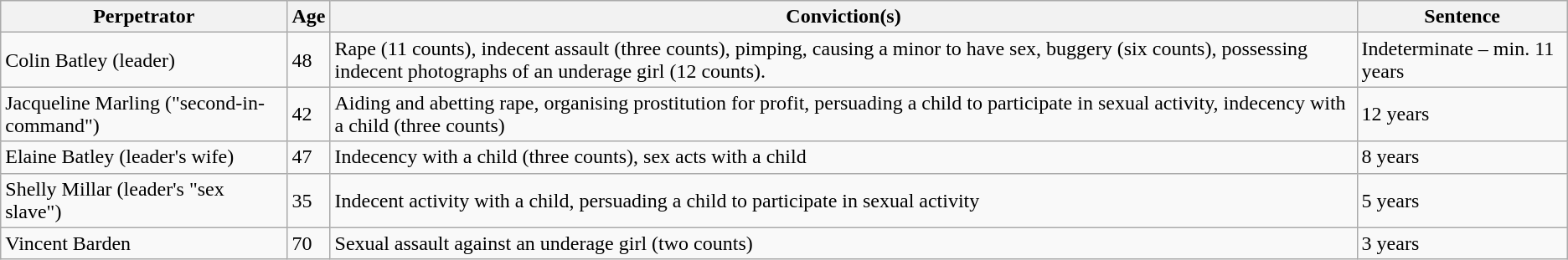<table class="wikitable">
<tr>
<th>Perpetrator</th>
<th>Age</th>
<th>Conviction(s)</th>
<th>Sentence</th>
</tr>
<tr>
<td>Colin Batley (leader)</td>
<td>48</td>
<td>Rape (11 counts), indecent assault (three counts), pimping, causing a minor to have sex, buggery (six counts), possessing indecent photographs of an underage girl (12 counts).</td>
<td>Indeterminate – min. 11 years</td>
</tr>
<tr>
<td>Jacqueline Marling ("second-in-command")</td>
<td>42</td>
<td>Aiding and abetting rape, organising prostitution for profit, persuading a child to participate in sexual activity, indecency with a child (three counts)</td>
<td>12 years</td>
</tr>
<tr>
<td>Elaine Batley (leader's wife)</td>
<td>47</td>
<td>Indecency with a child (three counts), sex acts with a child</td>
<td>8 years</td>
</tr>
<tr>
<td>Shelly Millar (leader's "sex slave")</td>
<td>35</td>
<td>Indecent activity with a child, persuading a child to participate in sexual activity</td>
<td>5 years</td>
</tr>
<tr>
<td>Vincent Barden</td>
<td>70</td>
<td>Sexual assault against an underage girl (two counts)</td>
<td>3 years</td>
</tr>
</table>
